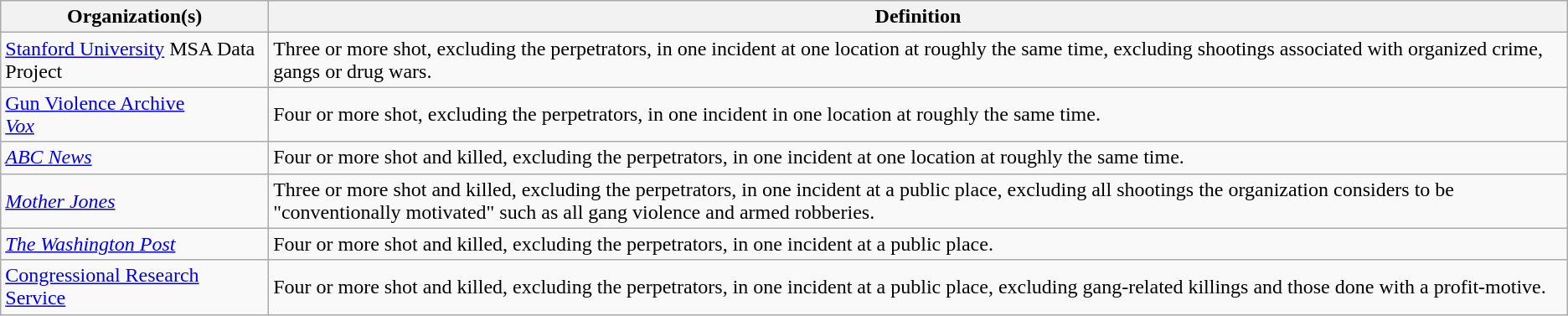<table class="wikitable">
<tr>
<th>Organization(s)</th>
<th>Definition</th>
</tr>
<tr>
<td><a href='#'>Stanford University</a> MSA Data Project</td>
<td>Three or more shot, excluding the perpetrators, in one incident at one location at roughly the same time, excluding shootings associated with organized crime, gangs or drug wars.</td>
</tr>
<tr>
<td><a href='#'>Gun Violence Archive</a><br><em><a href='#'>Vox</a></em></td>
<td>Four or more shot, excluding the perpetrators, in one incident in one location at roughly the same time.</td>
</tr>
<tr>
<td><a href='#'><em>ABC News</em></a></td>
<td>Four or more shot and killed, excluding the perpetrators, in one incident at one location at roughly the same time.</td>
</tr>
<tr>
<td><a href='#'><em>Mother Jones</em></a></td>
<td>Three or more shot and killed, excluding the perpetrators, in one incident at a public place, excluding all shootings the organization considers to be "conventionally motivated" such as all gang violence and armed robberies.</td>
</tr>
<tr>
<td><em><a href='#'>The Washington Post</a></em></td>
<td>Four or more shot and killed, excluding the perpetrators, in one incident at a public place.</td>
</tr>
<tr>
<td><a href='#'>Congressional Research Service</a></td>
<td>Four or more shot and killed, excluding the perpetrators, in one incident at a public place, excluding gang-related killings and those done with a profit-motive.</td>
</tr>
</table>
